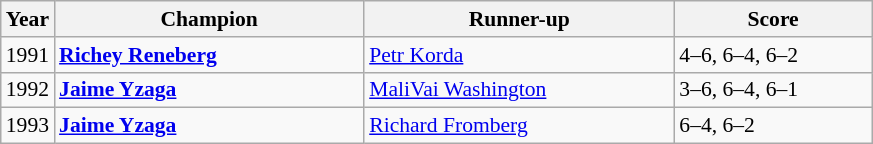<table class="wikitable" style="font-size:90%">
<tr>
<th>Year</th>
<th width="200">Champion</th>
<th width="200">Runner-up</th>
<th width="125">Score</th>
</tr>
<tr>
<td>1991</td>
<td> <strong><a href='#'>Richey Reneberg</a></strong></td>
<td> <a href='#'>Petr Korda</a></td>
<td>4–6, 6–4, 6–2</td>
</tr>
<tr>
<td>1992</td>
<td> <strong><a href='#'>Jaime Yzaga</a></strong></td>
<td> <a href='#'>MaliVai Washington</a></td>
<td>3–6, 6–4, 6–1</td>
</tr>
<tr>
<td>1993</td>
<td> <strong><a href='#'>Jaime Yzaga</a></strong></td>
<td> <a href='#'>Richard Fromberg</a></td>
<td>6–4, 6–2</td>
</tr>
</table>
